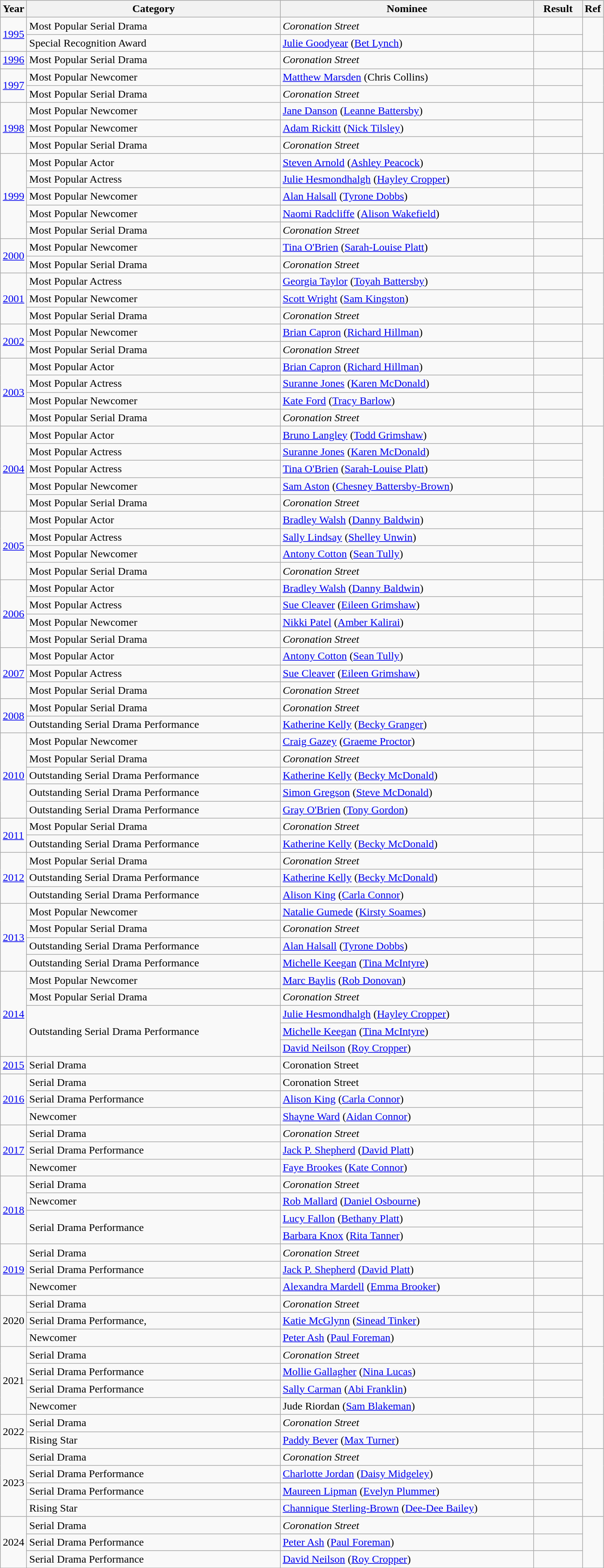<table class="wikitable">
<tr>
<th>Year</th>
<th width="370">Category</th>
<th width="370">Nominee</th>
<th width="65">Result</th>
<th>Ref</th>
</tr>
<tr>
<td rowspan="2"><a href='#'>1995</a></td>
<td>Most Popular Serial Drama</td>
<td><em>Coronation Street</em></td>
<td></td>
<td align="center" rowspan="2"></td>
</tr>
<tr>
<td>Special Recognition Award</td>
<td><a href='#'>Julie Goodyear</a> (<a href='#'>Bet Lynch</a>)</td>
<td></td>
</tr>
<tr>
<td><a href='#'>1996</a></td>
<td>Most Popular Serial Drama</td>
<td><em>Coronation Street</em></td>
<td></td>
<td></td>
</tr>
<tr>
<td rowspan="2"><a href='#'>1997</a></td>
<td>Most Popular Newcomer</td>
<td><a href='#'>Matthew Marsden</a> (Chris Collins)</td>
<td></td>
<td align="center" rowspan="2"></td>
</tr>
<tr>
<td>Most Popular Serial Drama</td>
<td><em>Coronation Street</em></td>
<td></td>
</tr>
<tr>
<td rowspan="3"><a href='#'>1998</a></td>
<td>Most Popular Newcomer</td>
<td><a href='#'>Jane Danson</a> (<a href='#'>Leanne Battersby</a>)</td>
<td></td>
<td align="center" rowspan="3"><br></td>
</tr>
<tr>
<td>Most Popular Newcomer</td>
<td><a href='#'>Adam Rickitt</a> (<a href='#'>Nick Tilsley</a>)</td>
<td></td>
</tr>
<tr>
<td>Most Popular Serial Drama</td>
<td><em>Coronation Street</em></td>
<td></td>
</tr>
<tr>
<td rowspan="5"><a href='#'>1999</a></td>
<td>Most Popular Actor</td>
<td><a href='#'>Steven Arnold</a> (<a href='#'>Ashley Peacock</a>)</td>
<td></td>
<td align="center" rowspan="5"><br></td>
</tr>
<tr>
<td>Most Popular Actress</td>
<td><a href='#'>Julie Hesmondhalgh</a> (<a href='#'>Hayley Cropper</a>)</td>
<td></td>
</tr>
<tr>
<td>Most Popular Newcomer</td>
<td><a href='#'>Alan Halsall</a> (<a href='#'>Tyrone Dobbs</a>)</td>
<td></td>
</tr>
<tr>
<td>Most Popular Newcomer</td>
<td><a href='#'>Naomi Radcliffe</a> (<a href='#'>Alison Wakefield</a>)</td>
<td></td>
</tr>
<tr>
<td>Most Popular Serial Drama</td>
<td><em>Coronation Street</em></td>
<td></td>
</tr>
<tr>
<td rowspan="2"><a href='#'>2000</a></td>
<td>Most Popular Newcomer</td>
<td><a href='#'>Tina O'Brien</a> (<a href='#'>Sarah-Louise Platt</a>)</td>
<td></td>
<td align="center" rowspan="2"></td>
</tr>
<tr>
<td>Most Popular Serial Drama</td>
<td><em>Coronation Street</em></td>
<td></td>
</tr>
<tr>
<td rowspan="3"><a href='#'>2001</a></td>
<td>Most Popular Actress</td>
<td><a href='#'>Georgia Taylor</a> (<a href='#'>Toyah Battersby</a>)</td>
<td></td>
<td align="center" rowspan="3"></td>
</tr>
<tr>
<td>Most Popular Newcomer</td>
<td><a href='#'>Scott Wright</a> (<a href='#'>Sam Kingston</a>)</td>
<td></td>
</tr>
<tr>
<td>Most Popular Serial Drama</td>
<td><em>Coronation Street</em></td>
<td></td>
</tr>
<tr>
<td rowspan="2"><a href='#'>2002</a></td>
<td>Most Popular Newcomer</td>
<td><a href='#'>Brian Capron</a> (<a href='#'>Richard Hillman</a>)</td>
<td></td>
<td align="center" rowspan="2"></td>
</tr>
<tr>
<td>Most Popular Serial Drama</td>
<td><em>Coronation Street</em></td>
<td></td>
</tr>
<tr>
<td rowspan="4"><a href='#'>2003</a></td>
<td>Most Popular Actor</td>
<td><a href='#'>Brian Capron</a> (<a href='#'>Richard Hillman</a>)</td>
<td></td>
<td align="center" rowspan="4"></td>
</tr>
<tr>
<td>Most Popular Actress</td>
<td><a href='#'>Suranne Jones</a> (<a href='#'>Karen McDonald</a>)</td>
<td></td>
</tr>
<tr>
<td>Most Popular Newcomer</td>
<td><a href='#'>Kate Ford</a> (<a href='#'>Tracy Barlow</a>)</td>
<td></td>
</tr>
<tr>
<td>Most Popular Serial Drama</td>
<td><em>Coronation Street</em></td>
<td></td>
</tr>
<tr>
<td rowspan="5"><a href='#'>2004</a></td>
<td>Most Popular Actor</td>
<td><a href='#'>Bruno Langley</a> (<a href='#'>Todd Grimshaw</a>)</td>
<td></td>
<td align="center" rowspan="5"><br></td>
</tr>
<tr>
<td>Most Popular Actress</td>
<td><a href='#'>Suranne Jones</a> (<a href='#'>Karen McDonald</a>)</td>
<td></td>
</tr>
<tr>
<td>Most Popular Actress</td>
<td><a href='#'>Tina O'Brien</a> (<a href='#'>Sarah-Louise Platt</a>)</td>
<td></td>
</tr>
<tr>
<td>Most Popular Newcomer</td>
<td><a href='#'>Sam Aston</a> (<a href='#'>Chesney Battersby-Brown</a>)</td>
<td></td>
</tr>
<tr>
<td>Most Popular Serial Drama</td>
<td><em>Coronation Street</em></td>
<td></td>
</tr>
<tr>
<td rowspan="4"><a href='#'>2005</a></td>
<td>Most Popular Actor</td>
<td><a href='#'>Bradley Walsh</a> (<a href='#'>Danny Baldwin</a>)</td>
<td></td>
<td align="center" rowspan="4"><br></td>
</tr>
<tr>
<td>Most Popular Actress</td>
<td><a href='#'>Sally Lindsay</a> (<a href='#'>Shelley Unwin</a>)</td>
<td></td>
</tr>
<tr>
<td>Most Popular Newcomer</td>
<td><a href='#'>Antony Cotton</a> (<a href='#'>Sean Tully</a>)</td>
<td></td>
</tr>
<tr>
<td>Most Popular Serial Drama</td>
<td><em>Coronation Street</em></td>
<td></td>
</tr>
<tr>
<td rowspan="4"><a href='#'>2006</a></td>
<td>Most Popular Actor</td>
<td><a href='#'>Bradley Walsh</a> (<a href='#'>Danny Baldwin</a>)</td>
<td></td>
<td align="center" rowspan="4"></td>
</tr>
<tr>
<td>Most Popular Actress</td>
<td><a href='#'>Sue Cleaver</a> (<a href='#'>Eileen Grimshaw</a>)</td>
<td></td>
</tr>
<tr>
<td>Most Popular Newcomer</td>
<td><a href='#'>Nikki Patel</a> (<a href='#'>Amber Kalirai</a>)</td>
<td></td>
</tr>
<tr>
<td>Most Popular Serial Drama</td>
<td><em>Coronation Street</em></td>
<td></td>
</tr>
<tr>
<td rowspan="3"><a href='#'>2007</a></td>
<td>Most Popular Actor</td>
<td><a href='#'>Antony Cotton</a> (<a href='#'>Sean Tully</a>)</td>
<td></td>
<td align="center" rowspan="3"></td>
</tr>
<tr>
<td>Most Popular Actress</td>
<td><a href='#'>Sue Cleaver</a> (<a href='#'>Eileen Grimshaw</a>)</td>
<td></td>
</tr>
<tr>
<td>Most Popular Serial Drama</td>
<td><em>Coronation Street</em></td>
<td></td>
</tr>
<tr>
<td rowspan="2"><a href='#'>2008</a></td>
<td>Most Popular Serial Drama</td>
<td><em>Coronation Street</em></td>
<td></td>
<td align="center" rowspan="2"></td>
</tr>
<tr>
<td>Outstanding Serial Drama Performance</td>
<td><a href='#'>Katherine Kelly</a> (<a href='#'>Becky Granger</a>)</td>
<td></td>
</tr>
<tr>
<td rowspan="5"><a href='#'>2010</a></td>
<td>Most Popular Newcomer</td>
<td><a href='#'>Craig Gazey</a> (<a href='#'>Graeme Proctor</a>)</td>
<td></td>
<td align="center" rowspan="5"><br></td>
</tr>
<tr>
<td>Most Popular Serial Drama</td>
<td><em>Coronation Street</em></td>
<td></td>
</tr>
<tr>
<td>Outstanding Serial Drama Performance</td>
<td><a href='#'>Katherine Kelly</a> (<a href='#'>Becky McDonald</a>)</td>
<td></td>
</tr>
<tr>
<td>Outstanding Serial Drama Performance</td>
<td><a href='#'>Simon Gregson</a> (<a href='#'>Steve McDonald</a>)</td>
<td></td>
</tr>
<tr>
<td>Outstanding Serial Drama Performance</td>
<td><a href='#'>Gray O'Brien</a> (<a href='#'>Tony Gordon</a>)</td>
<td></td>
</tr>
<tr>
<td rowspan="2"><a href='#'>2011</a></td>
<td>Most Popular Serial Drama</td>
<td><em>Coronation Street</em></td>
<td></td>
<td align="center" rowspan="2"></td>
</tr>
<tr>
<td>Outstanding Serial Drama Performance</td>
<td><a href='#'>Katherine Kelly</a> (<a href='#'>Becky McDonald</a>)</td>
<td></td>
</tr>
<tr>
<td rowspan="3"><a href='#'>2012</a></td>
<td>Most Popular Serial Drama</td>
<td><em>Coronation Street</em></td>
<td></td>
<td align="center" rowspan="3"></td>
</tr>
<tr>
<td>Outstanding Serial Drama Performance</td>
<td><a href='#'>Katherine Kelly</a> (<a href='#'>Becky McDonald</a>)</td>
<td></td>
</tr>
<tr>
<td>Outstanding Serial Drama Performance</td>
<td><a href='#'>Alison King</a> (<a href='#'>Carla Connor</a>)</td>
<td></td>
</tr>
<tr>
<td rowspan="4"><a href='#'>2013</a></td>
<td>Most Popular Newcomer</td>
<td><a href='#'>Natalie Gumede</a> (<a href='#'>Kirsty Soames</a>)</td>
<td></td>
<td align="center" rowspan="4"></td>
</tr>
<tr>
<td>Most Popular Serial Drama</td>
<td><em>Coronation Street</em></td>
<td></td>
</tr>
<tr>
<td>Outstanding Serial Drama Performance</td>
<td><a href='#'>Alan Halsall</a> (<a href='#'>Tyrone Dobbs</a>)</td>
<td></td>
</tr>
<tr>
<td>Outstanding Serial Drama Performance</td>
<td><a href='#'>Michelle Keegan</a> (<a href='#'>Tina McIntyre</a>)</td>
<td></td>
</tr>
<tr>
<td rowspan="5"><a href='#'>2014</a></td>
<td>Most Popular Newcomer</td>
<td><a href='#'>Marc Baylis</a> (<a href='#'>Rob Donovan</a>)</td>
<td></td>
<td align="center" rowspan="5"></td>
</tr>
<tr>
<td>Most Popular Serial Drama</td>
<td><em>Coronation Street</em></td>
<td></td>
</tr>
<tr>
<td rowspan="3">Outstanding Serial Drama Performance</td>
<td><a href='#'>Julie Hesmondhalgh</a> (<a href='#'>Hayley Cropper</a>)</td>
<td></td>
</tr>
<tr>
<td><a href='#'>Michelle Keegan</a> (<a href='#'>Tina McIntyre</a>)</td>
<td></td>
</tr>
<tr>
<td><a href='#'>David Neilson</a> (<a href='#'>Roy Cropper</a>)</td>
<td></td>
</tr>
<tr>
<td rowspan="1"><a href='#'>2015</a></td>
<td>Serial Drama</td>
<td>Coronation Street</td>
<td></td>
<td align="center" rowspan="1"></td>
</tr>
<tr>
<td rowspan="3"><a href='#'>2016</a></td>
<td>Serial Drama</td>
<td>Coronation Street</td>
<td></td>
<td align="center" rowspan="3"></td>
</tr>
<tr>
<td>Serial Drama Performance</td>
<td><a href='#'>Alison King</a> (<a href='#'>Carla Connor</a>)</td>
<td></td>
</tr>
<tr>
<td>Newcomer</td>
<td><a href='#'>Shayne Ward</a> (<a href='#'>Aidan Connor</a>)</td>
<td></td>
</tr>
<tr>
<td rowspan="3"><a href='#'>2017</a></td>
<td>Serial Drama</td>
<td><em>Coronation Street</em></td>
<td></td>
<td align="center" rowspan="3"></td>
</tr>
<tr>
<td>Serial Drama Performance</td>
<td><a href='#'>Jack P. Shepherd</a> (<a href='#'>David Platt</a>)</td>
<td></td>
</tr>
<tr>
<td>Newcomer</td>
<td><a href='#'>Faye Brookes</a> (<a href='#'>Kate Connor</a>)</td>
<td></td>
</tr>
<tr>
<td rowspan="4"><a href='#'>2018</a></td>
<td>Serial Drama</td>
<td><em>Coronation Street</em></td>
<td></td>
<td rowspan="4"></td>
</tr>
<tr>
<td>Newcomer</td>
<td><a href='#'>Rob Mallard</a> (<a href='#'>Daniel Osbourne</a>)</td>
<td></td>
</tr>
<tr>
<td rowspan="2">Serial Drama Performance</td>
<td><a href='#'>Lucy Fallon</a> (<a href='#'>Bethany Platt</a>)</td>
<td></td>
</tr>
<tr>
<td><a href='#'>Barbara Knox</a> (<a href='#'>Rita Tanner</a>)</td>
<td></td>
</tr>
<tr>
<td rowspan="3"><a href='#'>2019</a></td>
<td>Serial Drama</td>
<td><em>Coronation Street</em></td>
<td></td>
<td rowspan="3"></td>
</tr>
<tr>
<td>Serial Drama Performance</td>
<td><a href='#'>Jack P. Shepherd</a> (<a href='#'>David Platt</a>)</td>
<td></td>
</tr>
<tr>
<td>Newcomer</td>
<td><a href='#'>Alexandra Mardell</a> (<a href='#'>Emma Brooker</a>)</td>
<td></td>
</tr>
<tr>
<td rowspan="3">2020</td>
<td>Serial Drama</td>
<td><em>Coronation Street</em></td>
<td></td>
<td rowspan="3"></td>
</tr>
<tr>
<td>Serial Drama Performance,</td>
<td><a href='#'>Katie McGlynn</a> (<a href='#'>Sinead Tinker</a>)</td>
<td></td>
</tr>
<tr>
<td>Newcomer</td>
<td><a href='#'>Peter Ash</a> (<a href='#'>Paul Foreman</a>)</td>
<td></td>
</tr>
<tr>
<td rowspan="4">2021</td>
<td>Serial Drama</td>
<td><em>Coronation Street</em></td>
<td></td>
<td rowspan="4"></td>
</tr>
<tr>
<td>Serial Drama Performance</td>
<td><a href='#'>Mollie Gallagher</a> (<a href='#'>Nina Lucas</a>)</td>
<td></td>
</tr>
<tr>
<td>Serial Drama Performance</td>
<td><a href='#'>Sally Carman</a> (<a href='#'>Abi Franklin</a>)</td>
<td></td>
</tr>
<tr>
<td>Newcomer</td>
<td>Jude Riordan (<a href='#'>Sam Blakeman</a>)</td>
<td></td>
</tr>
<tr>
<td rowspan="2">2022</td>
<td>Serial Drama</td>
<td><em>Coronation Street</em></td>
<td></td>
<td rowspan="2"></td>
</tr>
<tr>
<td>Rising Star</td>
<td><a href='#'>Paddy Bever</a> (<a href='#'>Max Turner</a>)</td>
<td></td>
</tr>
<tr>
<td rowspan="4">2023</td>
<td>Serial Drama</td>
<td><em>Coronation Street</em></td>
<td></td>
<td rowspan="4"></td>
</tr>
<tr>
<td>Serial Drama Performance</td>
<td><a href='#'>Charlotte Jordan</a> (<a href='#'>Daisy Midgeley</a>)</td>
<td></td>
</tr>
<tr>
<td>Serial Drama Performance</td>
<td><a href='#'>Maureen Lipman</a> (<a href='#'>Evelyn Plummer</a>)</td>
<td></td>
</tr>
<tr>
<td>Rising Star</td>
<td><a href='#'>Channique Sterling-Brown</a> (<a href='#'>Dee-Dee Bailey</a>)</td>
<td></td>
</tr>
<tr>
<td rowspan="3">2024</td>
<td>Serial Drama</td>
<td><em>Coronation Street</em></td>
<td></td>
<td rowspan="3"></td>
</tr>
<tr>
<td>Serial Drama Performance</td>
<td><a href='#'>Peter Ash</a> (<a href='#'>Paul Foreman</a>)</td>
<td></td>
</tr>
<tr>
<td>Serial Drama Performance</td>
<td><a href='#'>David Neilson</a> (<a href='#'>Roy Cropper</a>)</td>
<td></td>
</tr>
<tr>
</tr>
</table>
